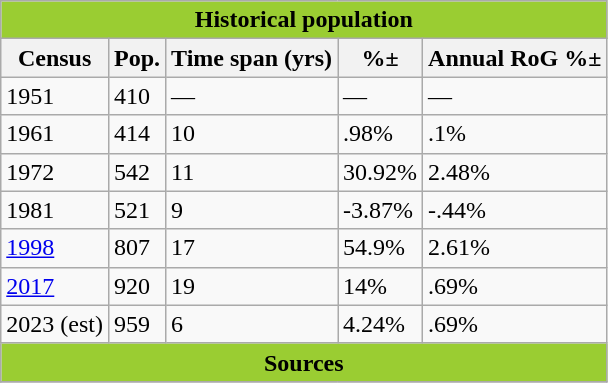<table class="sortable wikitable">
<tr>
<th colspan="5" style="text-align:center; background:YellowGreen;"><strong>Historical population</strong></th>
</tr>
<tr>
<th>Census</th>
<th>Pop.</th>
<th>Time span (yrs)</th>
<th>%±</th>
<th>Annual RoG %±</th>
</tr>
<tr>
<td>1951</td>
<td>410</td>
<td>—</td>
<td>—</td>
<td>—</td>
</tr>
<tr>
<td>1961</td>
<td>414</td>
<td>10</td>
<td>.98%</td>
<td>.1%</td>
</tr>
<tr>
<td>1972</td>
<td>542</td>
<td>11</td>
<td>30.92%</td>
<td>2.48%</td>
</tr>
<tr>
<td>1981</td>
<td>521</td>
<td>9</td>
<td>-3.87%</td>
<td>-.44%</td>
</tr>
<tr>
<td><a href='#'>1998</a></td>
<td>807</td>
<td>17</td>
<td>54.9%</td>
<td>2.61%</td>
</tr>
<tr>
<td><a href='#'>2017</a></td>
<td>920</td>
<td>19</td>
<td>14%</td>
<td>.69%</td>
</tr>
<tr>
<td>2023 (est)</td>
<td>959</td>
<td>6</td>
<td>4.24%</td>
<td>.69%</td>
</tr>
<tr>
<th colspan="5" style="text-align:center; background:YellowGreen;"><strong>Sources</strong> </th>
</tr>
<tr>
</tr>
</table>
